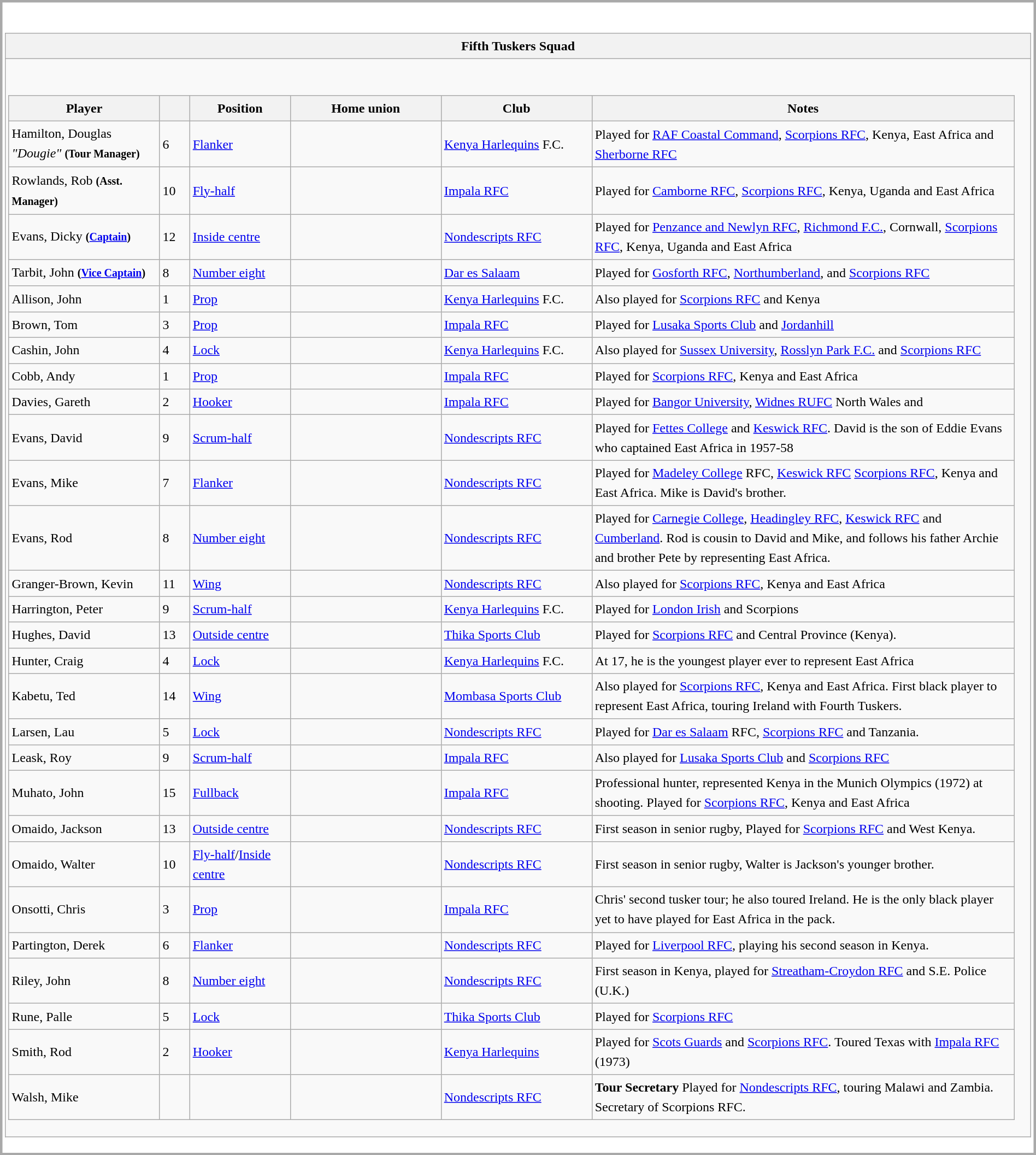<table style="width:100%; border: 3px solid darkgrey;">
<tr>
<td><br><table class="wikitable collapsible collapsed" style="border: 3px solid darkgrey; font-size:100%; width:100%;border: 0px;text-align: left; line-height:150%;">
<tr>
<th colspan=6>Fifth Tuskers Squad</th>
</tr>
<tr>
<td><br><table class="wikitable sortable">
<tr>
<th width=15%>Player</th>
<th width=3%></th>
<th width=10%>Position</th>
<th width=15%>Home union</th>
<th width=15%>Club</th>
<th width=42% class="unsortable">Notes</th>
</tr>
<tr>
<td>Hamilton, Douglas <em>"Dougie"</em> <small><strong>(Tour Manager)</strong></small></td>
<td>6</td>
<td><a href='#'>Flanker</a></td>
<td></td>
<td><a href='#'>Kenya Harlequins</a> F.C.</td>
<td>Played for <a href='#'>RAF Coastal Command</a>, <a href='#'>Scorpions RFC</a>, Kenya, East Africa and <a href='#'>Sherborne RFC</a></td>
</tr>
<tr>
<td>Rowlands, Rob <small><strong>(Asst. Manager)</strong></small></td>
<td>10</td>
<td><a href='#'>Fly-half</a></td>
<td></td>
<td><a href='#'>Impala RFC</a></td>
<td>Played for <a href='#'>Camborne RFC</a>, <a href='#'>Scorpions RFC</a>, Kenya, Uganda and East Africa</td>
</tr>
<tr>
<td>Evans, Dicky <small><strong>(<a href='#'>Captain</a>)</strong></small></td>
<td>12</td>
<td><a href='#'>Inside centre</a></td>
<td></td>
<td><a href='#'>Nondescripts RFC</a></td>
<td>Played for <a href='#'>Penzance and Newlyn RFC</a>, <a href='#'>Richmond F.C.</a>, Cornwall, <a href='#'>Scorpions RFC</a>, Kenya, Uganda and East Africa</td>
</tr>
<tr>
<td>Tarbit, John <small><strong>(<a href='#'>Vice Captain</a>)</strong></small></td>
<td>8</td>
<td><a href='#'>Number eight</a></td>
<td></td>
<td><a href='#'>Dar es Salaam</a></td>
<td>Played for <a href='#'>Gosforth RFC</a>, <a href='#'>Northumberland</a>,  and <a href='#'>Scorpions RFC</a></td>
</tr>
<tr>
<td>Allison, John</td>
<td>1</td>
<td><a href='#'>Prop</a></td>
<td></td>
<td><a href='#'>Kenya Harlequins</a> F.C.</td>
<td>Also played for <a href='#'>Scorpions RFC</a> and Kenya</td>
</tr>
<tr>
<td>Brown, Tom</td>
<td>3</td>
<td><a href='#'>Prop</a></td>
<td></td>
<td><a href='#'>Impala RFC</a></td>
<td>Played for <a href='#'>Lusaka Sports Club</a> and <a href='#'>Jordanhill</a></td>
</tr>
<tr>
<td>Cashin, John</td>
<td>4</td>
<td><a href='#'>Lock</a></td>
<td></td>
<td><a href='#'>Kenya Harlequins</a> F.C.</td>
<td>Also played for <a href='#'>Sussex University</a>, <a href='#'>Rosslyn Park F.C.</a> and <a href='#'>Scorpions RFC</a></td>
</tr>
<tr>
<td>Cobb, Andy</td>
<td>1</td>
<td><a href='#'>Prop</a></td>
<td></td>
<td><a href='#'>Impala RFC</a></td>
<td>Played for <a href='#'>Scorpions RFC</a>, Kenya and East Africa</td>
</tr>
<tr>
<td>Davies, Gareth</td>
<td>2</td>
<td><a href='#'>Hooker</a></td>
<td></td>
<td><a href='#'>Impala RFC</a></td>
<td>Played for <a href='#'>Bangor University</a>, <a href='#'>Widnes RUFC</a> North Wales and </td>
</tr>
<tr>
<td>Evans, David</td>
<td>9</td>
<td><a href='#'>Scrum-half</a></td>
<td></td>
<td><a href='#'>Nondescripts RFC</a></td>
<td>Played for <a href='#'>Fettes College</a> and <a href='#'>Keswick RFC</a>.  David is the son of Eddie Evans who captained East Africa in 1957-58</td>
</tr>
<tr>
<td>Evans, Mike</td>
<td>7</td>
<td><a href='#'>Flanker</a></td>
<td></td>
<td><a href='#'>Nondescripts RFC</a></td>
<td>Played for <a href='#'>Madeley College</a> RFC, <a href='#'>Keswick RFC</a> <a href='#'>Scorpions RFC</a>, Kenya and East Africa.  Mike is David's brother.</td>
</tr>
<tr>
<td>Evans, Rod</td>
<td>8</td>
<td><a href='#'>Number eight</a></td>
<td></td>
<td><a href='#'>Nondescripts RFC</a></td>
<td>Played for <a href='#'>Carnegie College</a>, <a href='#'>Headingley RFC</a>, <a href='#'>Keswick RFC</a> and <a href='#'>Cumberland</a>.  Rod is cousin to David and Mike, and follows his father Archie and brother Pete by representing East Africa.</td>
</tr>
<tr>
<td>Granger-Brown, Kevin</td>
<td>11</td>
<td><a href='#'>Wing</a></td>
<td></td>
<td><a href='#'>Nondescripts RFC</a></td>
<td>Also played for <a href='#'>Scorpions RFC</a>, Kenya and East Africa</td>
</tr>
<tr>
<td>Harrington, Peter</td>
<td>9</td>
<td><a href='#'>Scrum-half</a></td>
<td></td>
<td><a href='#'>Kenya Harlequins</a> F.C.</td>
<td>Played for <a href='#'>London Irish</a> and Scorpions</td>
</tr>
<tr>
<td>Hughes, David</td>
<td>13</td>
<td><a href='#'>Outside centre</a></td>
<td></td>
<td><a href='#'>Thika Sports Club</a></td>
<td>Played for <a href='#'>Scorpions RFC</a> and Central Province (Kenya).</td>
</tr>
<tr>
<td>Hunter, Craig</td>
<td>4</td>
<td><a href='#'>Lock</a></td>
<td></td>
<td><a href='#'>Kenya Harlequins</a> F.C.</td>
<td>At 17, he is the youngest player ever to represent East Africa</td>
</tr>
<tr>
<td>Kabetu, Ted</td>
<td>14</td>
<td><a href='#'>Wing</a></td>
<td></td>
<td><a href='#'>Mombasa Sports Club</a></td>
<td>Also played for <a href='#'>Scorpions RFC</a>, Kenya and East Africa. First black player to represent East Africa, touring Ireland with Fourth Tuskers.</td>
</tr>
<tr>
<td>Larsen, Lau</td>
<td>5</td>
<td><a href='#'>Lock</a></td>
<td></td>
<td><a href='#'>Nondescripts RFC</a></td>
<td>Played for <a href='#'>Dar es Salaam</a> RFC, <a href='#'>Scorpions RFC</a> and Tanzania.</td>
</tr>
<tr>
<td>Leask, Roy</td>
<td>9</td>
<td><a href='#'>Scrum-half</a></td>
<td></td>
<td><a href='#'>Impala RFC</a></td>
<td>Also played for <a href='#'>Lusaka Sports Club</a> and <a href='#'>Scorpions RFC</a></td>
</tr>
<tr>
<td>Muhato, John</td>
<td>15</td>
<td><a href='#'>Fullback</a></td>
<td></td>
<td><a href='#'>Impala RFC</a></td>
<td>Professional hunter, represented Kenya in the Munich Olympics (1972) at shooting.  Played for <a href='#'>Scorpions RFC</a>, Kenya and East Africa</td>
</tr>
<tr>
<td>Omaido, Jackson</td>
<td>13</td>
<td><a href='#'>Outside centre</a></td>
<td></td>
<td><a href='#'>Nondescripts RFC</a></td>
<td>First season in senior rugby, Played for <a href='#'>Scorpions RFC</a> and West Kenya.</td>
</tr>
<tr>
<td>Omaido, Walter</td>
<td>10</td>
<td><a href='#'>Fly-half</a>/<a href='#'>Inside centre</a></td>
<td></td>
<td><a href='#'>Nondescripts RFC</a></td>
<td>First season in senior rugby, Walter is Jackson's younger brother.</td>
</tr>
<tr>
<td>Onsotti, Chris</td>
<td>3</td>
<td><a href='#'>Prop</a></td>
<td></td>
<td><a href='#'>Impala RFC</a></td>
<td>Chris' second tusker tour; he also toured Ireland. He is the only black player yet to have played for East Africa in the pack.</td>
</tr>
<tr>
<td>Partington, Derek</td>
<td>6</td>
<td><a href='#'>Flanker</a></td>
<td></td>
<td><a href='#'>Nondescripts RFC</a></td>
<td>Played for <a href='#'>Liverpool RFC</a>, playing his second season in Kenya.</td>
</tr>
<tr>
<td>Riley, John</td>
<td>8</td>
<td><a href='#'>Number eight</a></td>
<td></td>
<td><a href='#'>Nondescripts RFC</a></td>
<td>First season in Kenya, played for <a href='#'>Streatham-Croydon RFC</a> and S.E. Police (U.K.)</td>
</tr>
<tr>
<td>Rune, Palle</td>
<td>5</td>
<td><a href='#'>Lock</a></td>
<td></td>
<td><a href='#'>Thika Sports Club</a></td>
<td>Played for <a href='#'>Scorpions RFC</a></td>
</tr>
<tr>
<td>Smith, Rod</td>
<td>2</td>
<td><a href='#'>Hooker</a></td>
<td></td>
<td><a href='#'>Kenya Harlequins</a></td>
<td>Played for <a href='#'>Scots Guards</a> and <a href='#'>Scorpions RFC</a>. Toured Texas with <a href='#'>Impala RFC</a> (1973)</td>
</tr>
<tr>
<td>Walsh, Mike</td>
<td></td>
<td></td>
<td></td>
<td><a href='#'>Nondescripts RFC</a></td>
<td><strong>Tour Secretary</strong> Played for <a href='#'>Nondescripts RFC</a>, touring Malawi and Zambia. Secretary of Scorpions RFC.</td>
</tr>
</table>
</td>
</tr>
</table>
</td>
</tr>
</table>
